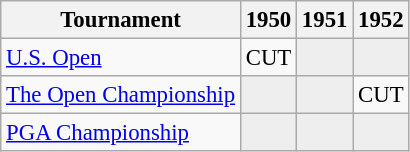<table class="wikitable" style="font-size:95%;text-align:center;">
<tr>
<th>Tournament</th>
<th>1950</th>
<th>1951</th>
<th>1952</th>
</tr>
<tr>
<td align=left><a href='#'>U.S. Open</a></td>
<td>CUT</td>
<td style="background:#eeeeee;"></td>
<td style="background:#eeeeee;"></td>
</tr>
<tr>
<td align=left><a href='#'>The Open Championship</a></td>
<td style="background:#eeeeee;"></td>
<td style="background:#eeeeee;"></td>
<td>CUT</td>
</tr>
<tr>
<td align=left><a href='#'>PGA Championship</a></td>
<td style="background:#eeeeee;"></td>
<td style="background:#eeeeee;"></td>
<td style="background:#eeeeee;"></td>
</tr>
</table>
